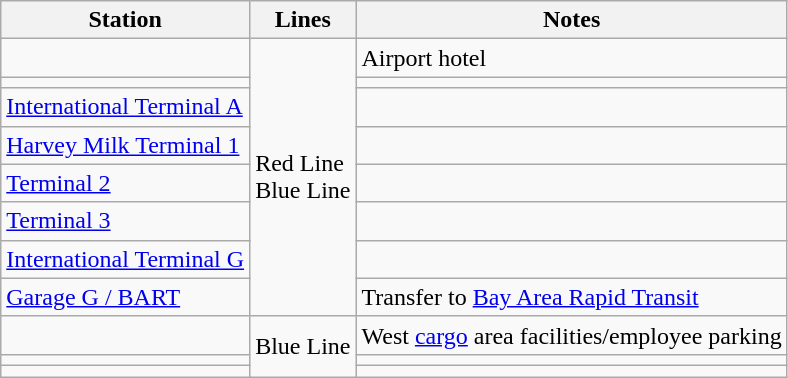<table class="wikitable">
<tr>
<th>Station</th>
<th>Lines</th>
<th>Notes</th>
</tr>
<tr>
<td></td>
<td rowspan="8"> Red Line<br> Blue Line</td>
<td>Airport hotel</td>
</tr>
<tr>
<td></td>
<td></td>
</tr>
<tr>
<td><a href='#'>International Terminal A</a></td>
<td></td>
</tr>
<tr>
<td><a href='#'>Harvey Milk Terminal 1</a></td>
<td></td>
</tr>
<tr>
<td><a href='#'>Terminal 2</a></td>
<td></td>
</tr>
<tr>
<td><a href='#'>Terminal 3</a></td>
<td></td>
</tr>
<tr>
<td><a href='#'>International Terminal G</a></td>
<td></td>
</tr>
<tr>
<td><a href='#'>Garage G / BART</a></td>
<td>Transfer to <a href='#'>Bay Area Rapid Transit</a></td>
</tr>
<tr>
<td></td>
<td rowspan="3"> Blue Line</td>
<td>West <a href='#'>cargo</a> area facilities/employee parking</td>
</tr>
<tr>
<td></td>
<td></td>
</tr>
<tr>
<td></td>
<td></td>
</tr>
</table>
